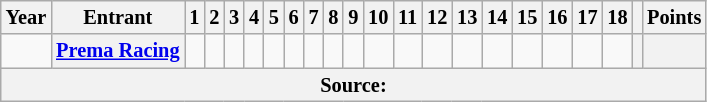<table class="wikitable" style="text-align:center; font-size:85%">
<tr>
<th>Year</th>
<th>Entrant</th>
<th>1</th>
<th>2</th>
<th>3</th>
<th>4</th>
<th>5</th>
<th>6</th>
<th>7</th>
<th>8</th>
<th>9</th>
<th>10</th>
<th>11</th>
<th>12</th>
<th>13</th>
<th>14</th>
<th>15</th>
<th>16</th>
<th>17</th>
<th>18</th>
<th></th>
<th>Points</th>
</tr>
<tr>
<td id=2020R></td>
<th nowrap><a href='#'>Prema Racing</a></th>
<td></td>
<td></td>
<td></td>
<td></td>
<td></td>
<td></td>
<td></td>
<td></td>
<td></td>
<td></td>
<td></td>
<td></td>
<td></td>
<td></td>
<td></td>
<td></td>
<td></td>
<td></td>
<th></th>
<th></th>
</tr>
<tr>
<th colspan="100">Source:</th>
</tr>
</table>
